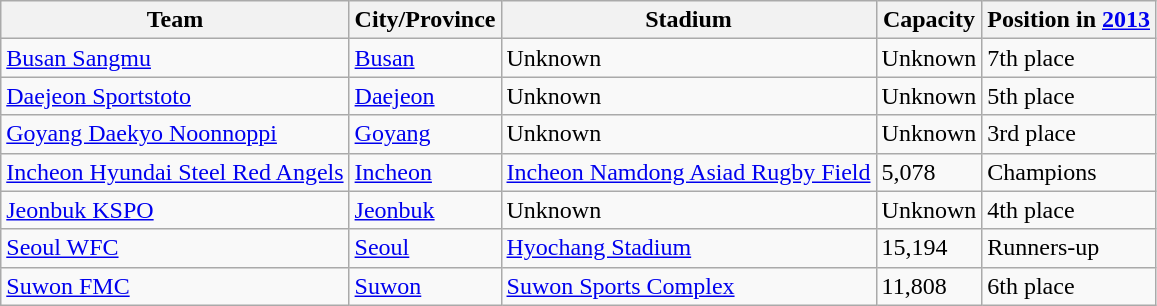<table class="wikitable sortable">
<tr>
<th>Team</th>
<th>City/Province</th>
<th>Stadium</th>
<th>Capacity</th>
<th data-sort-type="number">Position in <a href='#'>2013</a></th>
</tr>
<tr>
<td><a href='#'>Busan Sangmu</a></td>
<td><a href='#'>Busan</a></td>
<td>Unknown</td>
<td>Unknown</td>
<td>7th place</td>
</tr>
<tr>
<td><a href='#'>Daejeon Sportstoto</a></td>
<td><a href='#'>Daejeon</a></td>
<td>Unknown</td>
<td>Unknown</td>
<td>5th place</td>
</tr>
<tr>
<td><a href='#'>Goyang Daekyo Noonnoppi</a></td>
<td><a href='#'>Goyang</a></td>
<td>Unknown</td>
<td>Unknown</td>
<td>3rd place</td>
</tr>
<tr>
<td><a href='#'>Incheon Hyundai Steel Red Angels</a></td>
<td><a href='#'>Incheon</a></td>
<td><a href='#'>Incheon Namdong Asiad Rugby Field</a></td>
<td>5,078</td>
<td>Champions</td>
</tr>
<tr>
<td><a href='#'>Jeonbuk KSPO</a></td>
<td><a href='#'>Jeonbuk</a></td>
<td>Unknown</td>
<td>Unknown</td>
<td>4th place</td>
</tr>
<tr>
<td><a href='#'>Seoul WFC</a></td>
<td><a href='#'>Seoul</a></td>
<td><a href='#'>Hyochang Stadium</a></td>
<td>15,194</td>
<td>Runners-up</td>
</tr>
<tr>
<td><a href='#'>Suwon FMC</a></td>
<td><a href='#'>Suwon</a></td>
<td><a href='#'>Suwon Sports Complex</a></td>
<td>11,808</td>
<td>6th place</td>
</tr>
</table>
